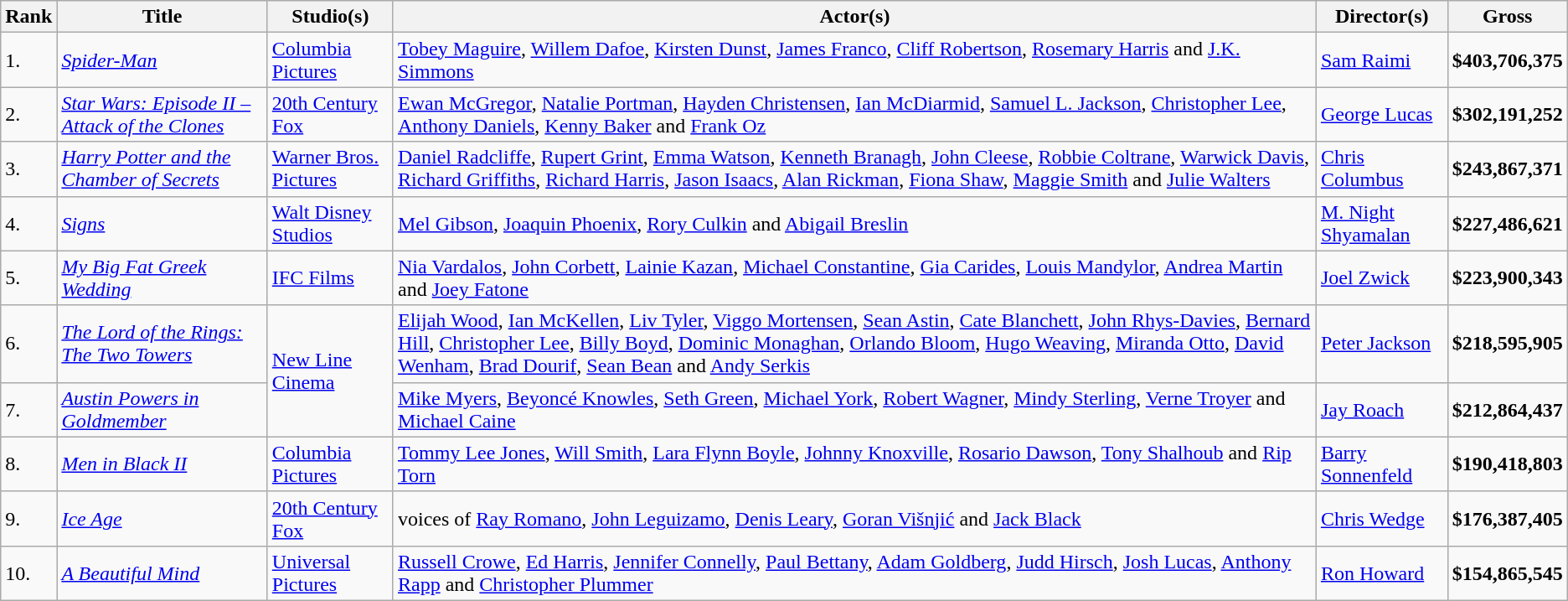<table class="wikitable">
<tr>
<th>Rank</th>
<th>Title</th>
<th>Studio(s)</th>
<th>Actor(s)</th>
<th>Director(s)</th>
<th>Gross</th>
</tr>
<tr>
<td>1.</td>
<td><em><a href='#'>Spider-Man</a></em></td>
<td><a href='#'>Columbia Pictures</a></td>
<td><a href='#'>Tobey Maguire</a>, <a href='#'>Willem Dafoe</a>, <a href='#'>Kirsten Dunst</a>, <a href='#'>James Franco</a>, <a href='#'>Cliff Robertson</a>, <a href='#'>Rosemary Harris</a> and <a href='#'>J.K. Simmons</a></td>
<td><a href='#'>Sam Raimi</a></td>
<td><strong>$403,706,375</strong></td>
</tr>
<tr>
<td>2.</td>
<td><em><a href='#'>Star Wars: Episode II – Attack of the Clones</a></em></td>
<td><a href='#'>20th Century Fox</a></td>
<td><a href='#'>Ewan McGregor</a>, <a href='#'>Natalie Portman</a>, <a href='#'>Hayden Christensen</a>, <a href='#'>Ian McDiarmid</a>, <a href='#'>Samuel L. Jackson</a>, <a href='#'>Christopher Lee</a>, <a href='#'>Anthony Daniels</a>, <a href='#'>Kenny Baker</a> and <a href='#'>Frank Oz</a></td>
<td><a href='#'>George Lucas</a></td>
<td><strong>$302,191,252</strong></td>
</tr>
<tr>
<td>3.</td>
<td><em><a href='#'>Harry Potter and the Chamber of Secrets</a></em></td>
<td><a href='#'>Warner Bros. Pictures</a></td>
<td><a href='#'>Daniel Radcliffe</a>, <a href='#'>Rupert Grint</a>, <a href='#'>Emma Watson</a>, <a href='#'>Kenneth Branagh</a>, <a href='#'>John Cleese</a>, <a href='#'>Robbie Coltrane</a>, <a href='#'>Warwick Davis</a>, <a href='#'>Richard Griffiths</a>, <a href='#'>Richard Harris</a>, <a href='#'>Jason Isaacs</a>, <a href='#'>Alan Rickman</a>, <a href='#'>Fiona Shaw</a>, <a href='#'>Maggie Smith</a> and <a href='#'>Julie Walters</a></td>
<td><a href='#'>Chris Columbus</a></td>
<td><strong>$243,867,371</strong></td>
</tr>
<tr>
<td>4.</td>
<td><em><a href='#'>Signs</a></em></td>
<td><a href='#'>Walt Disney Studios</a></td>
<td><a href='#'>Mel Gibson</a>, <a href='#'>Joaquin Phoenix</a>, <a href='#'>Rory Culkin</a> and <a href='#'>Abigail Breslin</a></td>
<td><a href='#'>M. Night Shyamalan</a></td>
<td><strong>$227,486,621</strong></td>
</tr>
<tr>
<td>5.</td>
<td><em><a href='#'>My Big Fat Greek Wedding</a></em></td>
<td><a href='#'>IFC Films</a></td>
<td><a href='#'>Nia Vardalos</a>, <a href='#'>John Corbett</a>, <a href='#'>Lainie Kazan</a>, <a href='#'>Michael Constantine</a>, <a href='#'>Gia Carides</a>, <a href='#'>Louis Mandylor</a>, <a href='#'>Andrea Martin</a> and <a href='#'>Joey Fatone</a></td>
<td><a href='#'>Joel Zwick</a></td>
<td><strong>$223,900,343</strong></td>
</tr>
<tr>
<td>6.</td>
<td><em><a href='#'>The Lord of the Rings: The Two Towers</a></em></td>
<td rowspan="2"><a href='#'>New Line Cinema</a></td>
<td><a href='#'>Elijah Wood</a>, <a href='#'>Ian McKellen</a>, <a href='#'>Liv Tyler</a>, <a href='#'>Viggo Mortensen</a>, <a href='#'>Sean Astin</a>, <a href='#'>Cate Blanchett</a>, <a href='#'>John Rhys-Davies</a>, <a href='#'>Bernard Hill</a>, <a href='#'>Christopher Lee</a>, <a href='#'>Billy Boyd</a>, <a href='#'>Dominic Monaghan</a>, <a href='#'>Orlando Bloom</a>, <a href='#'>Hugo Weaving</a>, <a href='#'>Miranda Otto</a>, <a href='#'>David Wenham</a>, <a href='#'>Brad Dourif</a>, <a href='#'>Sean Bean</a> and <a href='#'>Andy Serkis</a></td>
<td><a href='#'>Peter Jackson</a></td>
<td><strong>$218,595,905</strong></td>
</tr>
<tr>
<td>7.</td>
<td><em><a href='#'>Austin Powers in Goldmember</a></em></td>
<td><a href='#'>Mike Myers</a>, <a href='#'>Beyoncé Knowles</a>, <a href='#'>Seth Green</a>, <a href='#'>Michael York</a>, <a href='#'>Robert Wagner</a>, <a href='#'>Mindy Sterling</a>, <a href='#'>Verne Troyer</a> and <a href='#'>Michael Caine</a></td>
<td><a href='#'>Jay Roach</a></td>
<td><strong>$212,864,437</strong></td>
</tr>
<tr>
<td>8.</td>
<td><em><a href='#'>Men in Black II</a></em></td>
<td><a href='#'>Columbia Pictures</a></td>
<td><a href='#'>Tommy Lee Jones</a>, <a href='#'>Will Smith</a>, <a href='#'>Lara Flynn Boyle</a>, <a href='#'>Johnny Knoxville</a>, <a href='#'>Rosario Dawson</a>, <a href='#'>Tony Shalhoub</a> and <a href='#'>Rip Torn</a></td>
<td><a href='#'>Barry Sonnenfeld</a></td>
<td><strong>$190,418,803</strong></td>
</tr>
<tr>
<td>9.</td>
<td><em><a href='#'>Ice Age</a></em></td>
<td><a href='#'>20th Century Fox</a></td>
<td>voices of <a href='#'>Ray Romano</a>, <a href='#'>John Leguizamo</a>, <a href='#'>Denis Leary</a>, <a href='#'>Goran Višnjić</a> and <a href='#'>Jack Black</a></td>
<td><a href='#'>Chris Wedge</a></td>
<td><strong>$176,387,405</strong></td>
</tr>
<tr>
<td>10.</td>
<td><em><a href='#'>A Beautiful Mind</a></em></td>
<td><a href='#'>Universal Pictures</a></td>
<td><a href='#'>Russell Crowe</a>, <a href='#'>Ed Harris</a>, <a href='#'>Jennifer Connelly</a>, <a href='#'>Paul Bettany</a>, <a href='#'>Adam Goldberg</a>, <a href='#'>Judd Hirsch</a>, <a href='#'>Josh Lucas</a>, <a href='#'>Anthony Rapp</a> and <a href='#'>Christopher Plummer</a></td>
<td><a href='#'>Ron Howard</a></td>
<td><strong>$154,865,545</strong></td>
</tr>
</table>
